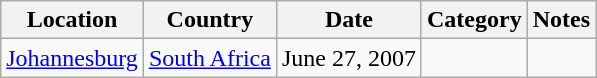<table class="wikitable sortable">
<tr>
<th>Location</th>
<th>Country</th>
<th>Date</th>
<th>Category</th>
<th>Notes</th>
</tr>
<tr>
<td><a href='#'>Johannesburg</a></td>
<td><a href='#'>South Africa</a></td>
<td>June 27, 2007</td>
<td></td>
<td></td>
</tr>
</table>
